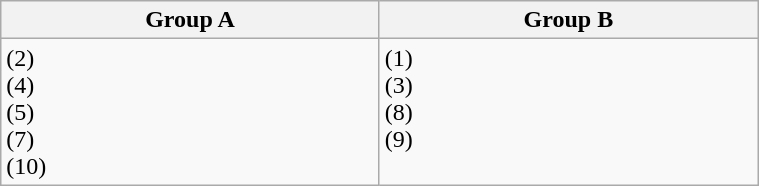<table class="wikitable" style="width:40%">
<tr>
<th width="20%">Group A</th>
<th width="20%">Group B</th>
</tr>
<tr>
<td> (2)<br> (4)<br> (5)<br> (7)<br> (10)</td>
<td> (1)<br> (3)<br> (8)<br> (9)<br><br></td>
</tr>
</table>
